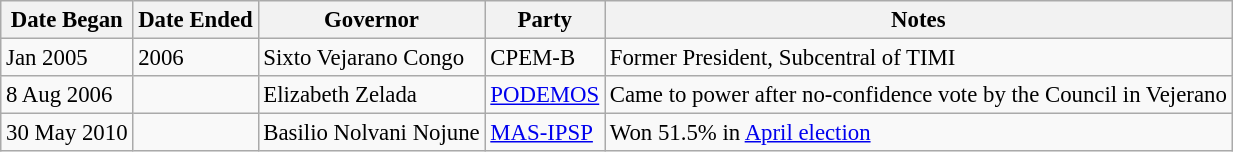<table class="wikitable" style="font-size: 95%">
<tr>
<th><strong>Date Began</strong></th>
<th><strong>Date Ended</strong></th>
<th><strong>Governor</strong></th>
<th><strong>Party</strong></th>
<th><strong>Notes</strong></th>
</tr>
<tr>
<td>Jan 2005</td>
<td>2006</td>
<td>Sixto Vejarano Congo</td>
<td>CPEM-B</td>
<td>Former President, Subcentral of TIMI</td>
</tr>
<tr>
<td>8 Aug 2006</td>
<td></td>
<td>Elizabeth Zelada</td>
<td><a href='#'>PODEMOS</a></td>
<td>Came to power after no-confidence vote by the Council in Vejerano</td>
</tr>
<tr>
<td>30 May 2010</td>
<td></td>
<td>Basilio Nolvani Nojune</td>
<td><a href='#'>MAS-IPSP</a></td>
<td>Won 51.5% in <a href='#'>April election</a></td>
</tr>
</table>
